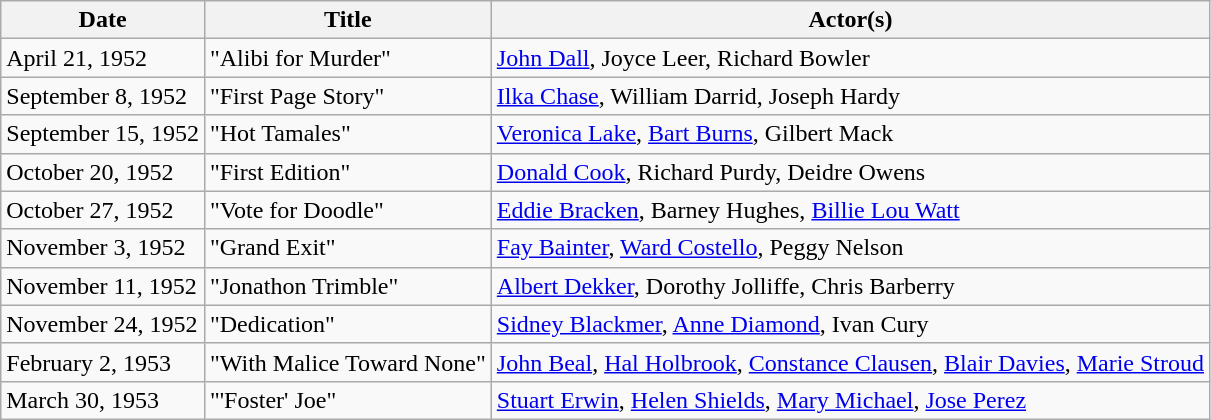<table class="wikitable">
<tr>
<th>Date</th>
<th>Title</th>
<th>Actor(s)</th>
</tr>
<tr>
<td>April 21, 1952</td>
<td>"Alibi for Murder"</td>
<td><a href='#'>John Dall</a>, Joyce Leer, Richard Bowler</td>
</tr>
<tr>
<td>September 8, 1952</td>
<td>"First Page Story"</td>
<td><a href='#'>Ilka Chase</a>, William Darrid, Joseph Hardy</td>
</tr>
<tr>
<td>September 15, 1952</td>
<td>"Hot Tamales"</td>
<td><a href='#'>Veronica Lake</a>, <a href='#'>Bart Burns</a>, Gilbert Mack</td>
</tr>
<tr>
<td>October 20, 1952</td>
<td>"First Edition"</td>
<td><a href='#'>Donald Cook</a>, Richard Purdy, Deidre Owens</td>
</tr>
<tr>
<td>October 27, 1952</td>
<td>"Vote for Doodle"</td>
<td><a href='#'>Eddie Bracken</a>, Barney Hughes, <a href='#'>Billie Lou Watt</a></td>
</tr>
<tr>
<td>November 3, 1952</td>
<td>"Grand Exit"</td>
<td><a href='#'>Fay Bainter</a>, <a href='#'>Ward Costello</a>, Peggy Nelson</td>
</tr>
<tr>
<td>November 11, 1952</td>
<td>"Jonathon Trimble"</td>
<td><a href='#'>Albert Dekker</a>, Dorothy Jolliffe, Chris Barberry</td>
</tr>
<tr>
<td>November 24, 1952</td>
<td>"Dedication"</td>
<td><a href='#'>Sidney Blackmer</a>, <a href='#'>Anne Diamond</a>, Ivan Cury</td>
</tr>
<tr>
<td>February 2, 1953</td>
<td>"With Malice Toward None"</td>
<td><a href='#'>John Beal</a>, <a href='#'>Hal Holbrook</a>, <a href='#'>Constance Clausen</a>, <a href='#'>Blair Davies</a>, <a href='#'>Marie Stroud</a></td>
</tr>
<tr>
<td>March 30, 1953</td>
<td>"'Foster' Joe"</td>
<td><a href='#'>Stuart Erwin</a>, <a href='#'>Helen Shields</a>, <a href='#'>Mary Michael</a>, <a href='#'>Jose Perez</a></td>
</tr>
</table>
